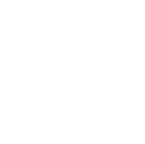<table style="border-collapse:collapse;clear:left;border:0;margin:0 auto;">
<tr>
<td><br>








</td>
<td style="padding:3em;vertical-align:top;background-color:white;"></td>
</tr>
</table>
